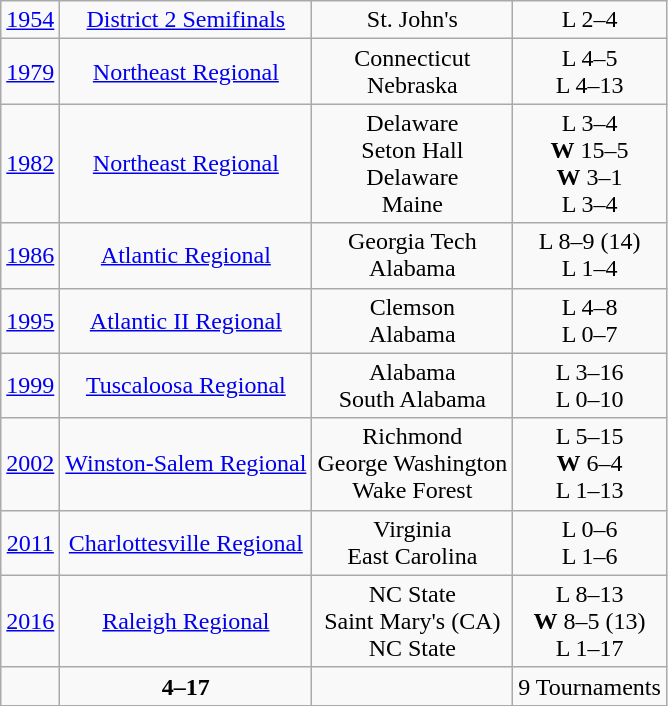<table class="wikitable" style="text-align:center">
<tr>
<td><a href='#'>1954</a></td>
<td><a href='#'>District 2 Semifinals</a></td>
<td>St. John's</td>
<td>L 2–4</td>
</tr>
<tr>
<td><a href='#'>1979</a></td>
<td><a href='#'>Northeast Regional</a></td>
<td>Connecticut<br>Nebraska</td>
<td>L 4–5<br>L 4–13</td>
</tr>
<tr>
<td><a href='#'>1982</a></td>
<td><a href='#'>Northeast Regional</a></td>
<td>Delaware<br>Seton Hall<br>Delaware<br>Maine</td>
<td>L 3–4<br><strong>W</strong> 15–5<br><strong>W</strong> 3–1<br>L 3–4</td>
</tr>
<tr>
<td><a href='#'>1986</a></td>
<td><a href='#'>Atlantic Regional</a></td>
<td>Georgia Tech<br>Alabama</td>
<td>L 8–9 (14)<br>L 1–4</td>
</tr>
<tr>
<td><a href='#'>1995</a></td>
<td><a href='#'>Atlantic II Regional</a></td>
<td>Clemson<br>Alabama</td>
<td>L 4–8<br>L 0–7</td>
</tr>
<tr>
<td><a href='#'>1999</a></td>
<td><a href='#'>Tuscaloosa Regional</a></td>
<td>Alabama<br>South Alabama</td>
<td>L 3–16<br>L 0–10</td>
</tr>
<tr>
<td><a href='#'>2002</a></td>
<td><a href='#'>Winston-Salem Regional</a></td>
<td>Richmond<br>George Washington<br>Wake Forest</td>
<td>L 5–15<br><strong>W</strong> 6–4<br>L 1–13</td>
</tr>
<tr>
<td><a href='#'>2011</a></td>
<td><a href='#'>Charlottesville Regional</a></td>
<td>Virginia<br>East Carolina</td>
<td>L 0–6<br>L 1–6</td>
</tr>
<tr>
<td><a href='#'>2016</a></td>
<td><a href='#'>Raleigh Regional</a></td>
<td>NC State<br>Saint Mary's (CA)<br>NC State</td>
<td>L 8–13<br><strong>W</strong> 8–5 (13)<br>L 1–17</td>
</tr>
<tr>
<td></td>
<td><strong>4–17</strong></td>
<td><strong></strong></td>
<td>9 Tournaments</td>
</tr>
</table>
